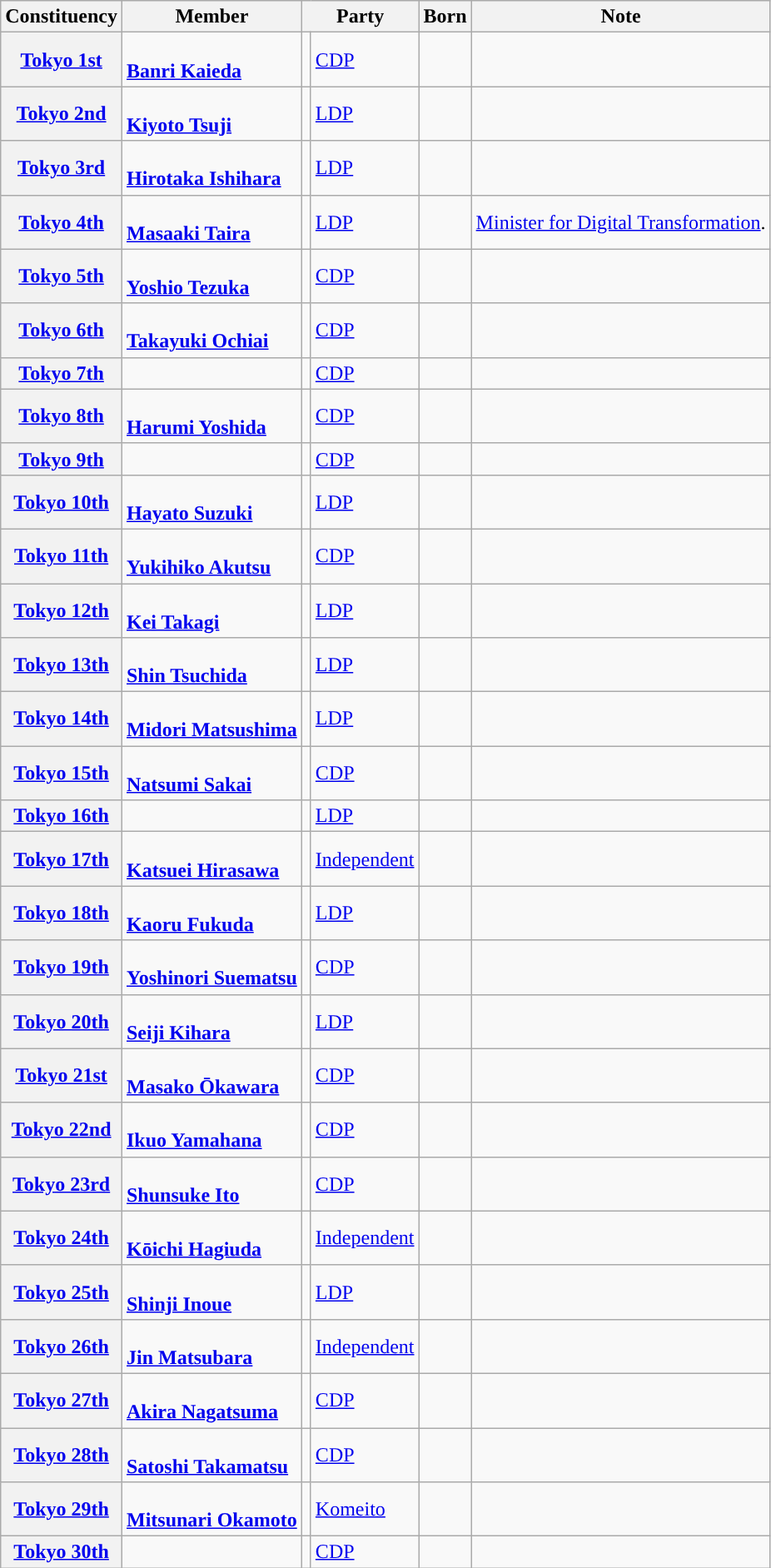<table class="wikitable sortable plainrowheaders" id="votingmembers">
<tr style="vertical-align:bottom">
<th>Constituency</th>
<th>Member</th>
<th colspan=2>Party</th>
<th>Born</th>
<th>Note</th>
</tr>
<tr>
<th><a href='#'>Tokyo 1st</a></th>
<td><br><strong><a href='#'>Banri Kaieda</a></strong></td>
<td style="background-color:"></td>
<td><a href='#'>CDP</a></td>
<td></td>
<td></td>
</tr>
<tr>
<th><a href='#'>Tokyo 2nd</a></th>
<td><br><strong><a href='#'>Kiyoto Tsuji</a></strong></td>
<td style="background-color:"></td>
<td><a href='#'>LDP</a></td>
<td></td>
<td></td>
</tr>
<tr>
<th><a href='#'>Tokyo 3rd</a></th>
<td><br><strong><a href='#'>Hirotaka Ishihara</a></strong></td>
<td style="background-color:"></td>
<td><a href='#'>LDP</a></td>
<td></td>
<td></td>
</tr>
<tr>
<th><a href='#'>Tokyo 4th</a></th>
<td><br><strong><a href='#'>Masaaki Taira</a></strong></td>
<td style="background-color:"></td>
<td><a href='#'>LDP</a></td>
<td></td>
<td><a href='#'>Minister for Digital Transformation</a>.</td>
</tr>
<tr>
<th><a href='#'>Tokyo 5th</a></th>
<td><br><strong><a href='#'>Yoshio Tezuka</a></strong></td>
<td style="background-color:"></td>
<td><a href='#'>CDP</a></td>
<td></td>
<td></td>
</tr>
<tr>
<th><a href='#'>Tokyo 6th</a></th>
<td><br><strong><a href='#'>Takayuki Ochiai</a></strong></td>
<td style="background-color:"></td>
<td><a href='#'>CDP</a></td>
<td></td>
<td></td>
</tr>
<tr>
<th><a href='#'>Tokyo 7th</a></th>
<td><br><strong></strong></td>
<td style="background-color:"></td>
<td><a href='#'>CDP</a></td>
<td></td>
<td></td>
</tr>
<tr>
<th><a href='#'>Tokyo 8th</a></th>
<td><br><strong><a href='#'>Harumi Yoshida</a></strong></td>
<td style="background-color:"></td>
<td><a href='#'>CDP</a></td>
<td></td>
<td></td>
</tr>
<tr>
<th><a href='#'>Tokyo 9th</a></th>
<td><br><strong></strong></td>
<td style="background-color:"></td>
<td><a href='#'>CDP</a></td>
<td></td>
<td></td>
</tr>
<tr>
<th><a href='#'>Tokyo 10th</a></th>
<td><br><strong><a href='#'>Hayato Suzuki</a></strong></td>
<td style="background-color:"></td>
<td><a href='#'>LDP</a></td>
<td></td>
<td></td>
</tr>
<tr>
<th><a href='#'>Tokyo 11th</a></th>
<td><br><strong><a href='#'>Yukihiko Akutsu</a></strong></td>
<td style="background-color:"></td>
<td><a href='#'>CDP</a></td>
<td></td>
<td></td>
</tr>
<tr>
<th><a href='#'>Tokyo 12th</a></th>
<td><br><strong><a href='#'>Kei Takagi</a></strong></td>
<td style="background-color:"></td>
<td><a href='#'>LDP</a></td>
<td></td>
<td></td>
</tr>
<tr>
<th><a href='#'>Tokyo 13th</a></th>
<td><br><strong><a href='#'>Shin Tsuchida</a></strong></td>
<td style="background-color:"></td>
<td><a href='#'>LDP</a></td>
<td></td>
<td></td>
</tr>
<tr>
<th><a href='#'>Tokyo 14th</a></th>
<td><br><strong><a href='#'>Midori Matsushima</a></strong></td>
<td style="background-color:"></td>
<td><a href='#'>LDP</a></td>
<td></td>
<td></td>
</tr>
<tr>
<th><a href='#'>Tokyo 15th</a></th>
<td><br><strong><a href='#'>Natsumi Sakai</a></strong></td>
<td style="background-color:"></td>
<td><a href='#'>CDP</a></td>
<td></td>
<td></td>
</tr>
<tr>
<th><a href='#'>Tokyo 16th</a></th>
<td><strong></strong></td>
<td style="background-color:"></td>
<td><a href='#'>LDP</a></td>
<td></td>
<td></td>
</tr>
<tr>
<th><a href='#'>Tokyo 17th</a></th>
<td><br><strong><a href='#'>Katsuei Hirasawa</a></strong></td>
<td style="background-color:"></td>
<td><a href='#'>Independent</a></td>
<td></td>
<td></td>
</tr>
<tr>
<th><a href='#'>Tokyo 18th</a></th>
<td><br><strong><a href='#'>Kaoru Fukuda</a></strong></td>
<td style="background-color:"></td>
<td><a href='#'>LDP</a></td>
<td></td>
<td></td>
</tr>
<tr>
<th><a href='#'>Tokyo 19th</a></th>
<td><br><strong><a href='#'>Yoshinori Suematsu</a></strong></td>
<td style="background-color:"></td>
<td><a href='#'>CDP</a></td>
<td></td>
<td></td>
</tr>
<tr>
<th><a href='#'>Tokyo 20th</a></th>
<td><br><strong><a href='#'>Seiji Kihara</a></strong></td>
<td style="background-color:"></td>
<td><a href='#'>LDP</a></td>
<td></td>
<td></td>
</tr>
<tr>
<th><a href='#'>Tokyo 21st</a></th>
<td><br><strong><a href='#'>Masako Ōkawara</a></strong></td>
<td style="background-color:"></td>
<td><a href='#'>CDP</a></td>
<td></td>
<td></td>
</tr>
<tr>
<th><a href='#'>Tokyo 22nd</a></th>
<td><br><strong><a href='#'>Ikuo Yamahana</a></strong></td>
<td style="background-color:"></td>
<td><a href='#'>CDP</a></td>
<td></td>
<td></td>
</tr>
<tr>
<th><a href='#'>Tokyo 23rd</a></th>
<td><br><strong><a href='#'>Shunsuke Ito</a></strong></td>
<td style="background-color:"></td>
<td><a href='#'>CDP</a></td>
<td></td>
<td></td>
</tr>
<tr>
<th><a href='#'>Tokyo 24th</a></th>
<td><br><strong><a href='#'>Kōichi Hagiuda</a></strong></td>
<td style="background-color:"></td>
<td><a href='#'>Independent</a></td>
<td></td>
<td></td>
</tr>
<tr>
<th><a href='#'>Tokyo 25th</a></th>
<td><br><strong><a href='#'>Shinji Inoue</a></strong></td>
<td style="background-color:"></td>
<td><a href='#'>LDP</a></td>
<td></td>
<td></td>
</tr>
<tr>
<th><a href='#'>Tokyo 26th</a></th>
<td><br><strong><a href='#'>Jin Matsubara</a></strong></td>
<td style="background-color:"></td>
<td><a href='#'>Independent</a></td>
<td></td>
<td></td>
</tr>
<tr>
<th><a href='#'>Tokyo 27th</a></th>
<td><br><strong><a href='#'>Akira Nagatsuma</a></strong></td>
<td style="background-color:"></td>
<td><a href='#'>CDP</a></td>
<td></td>
<td></td>
</tr>
<tr>
<th><a href='#'>Tokyo 28th</a></th>
<td><br><strong><a href='#'>Satoshi Takamatsu</a></strong></td>
<td style="background-color:"></td>
<td><a href='#'>CDP</a></td>
<td></td>
<td></td>
</tr>
<tr>
<th><a href='#'>Tokyo 29th</a></th>
<td><br><strong><a href='#'>Mitsunari Okamoto</a></strong></td>
<td style="background-color:"></td>
<td><a href='#'>Komeito</a></td>
<td></td>
<td></td>
</tr>
<tr>
<th><a href='#'>Tokyo 30th</a></th>
<td><br><strong></strong></td>
<td style="background-color:"></td>
<td><a href='#'>CDP</a></td>
<td></td>
<td></td>
</tr>
</table>
